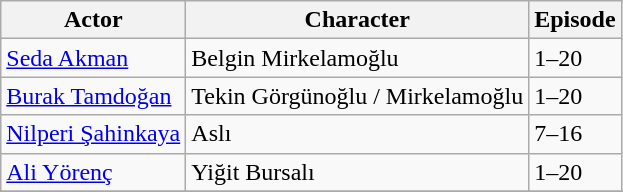<table class="wikitable">
<tr>
<th>Actor</th>
<th>Character</th>
<th>Episode</th>
</tr>
<tr>
<td><a href='#'>Seda Akman</a></td>
<td>Belgin Mirkelamoğlu</td>
<td>1–20</td>
</tr>
<tr>
<td><a href='#'>Burak Tamdoğan</a></td>
<td>Tekin Görgünoğlu / Mirkelamoğlu</td>
<td>1–20</td>
</tr>
<tr>
<td><a href='#'>Nilperi Şahinkaya</a></td>
<td>Aslı</td>
<td>7–16</td>
</tr>
<tr>
<td><a href='#'>Ali Yörenç</a></td>
<td>Yiğit Bursalı</td>
<td>1–20</td>
</tr>
<tr>
</tr>
</table>
